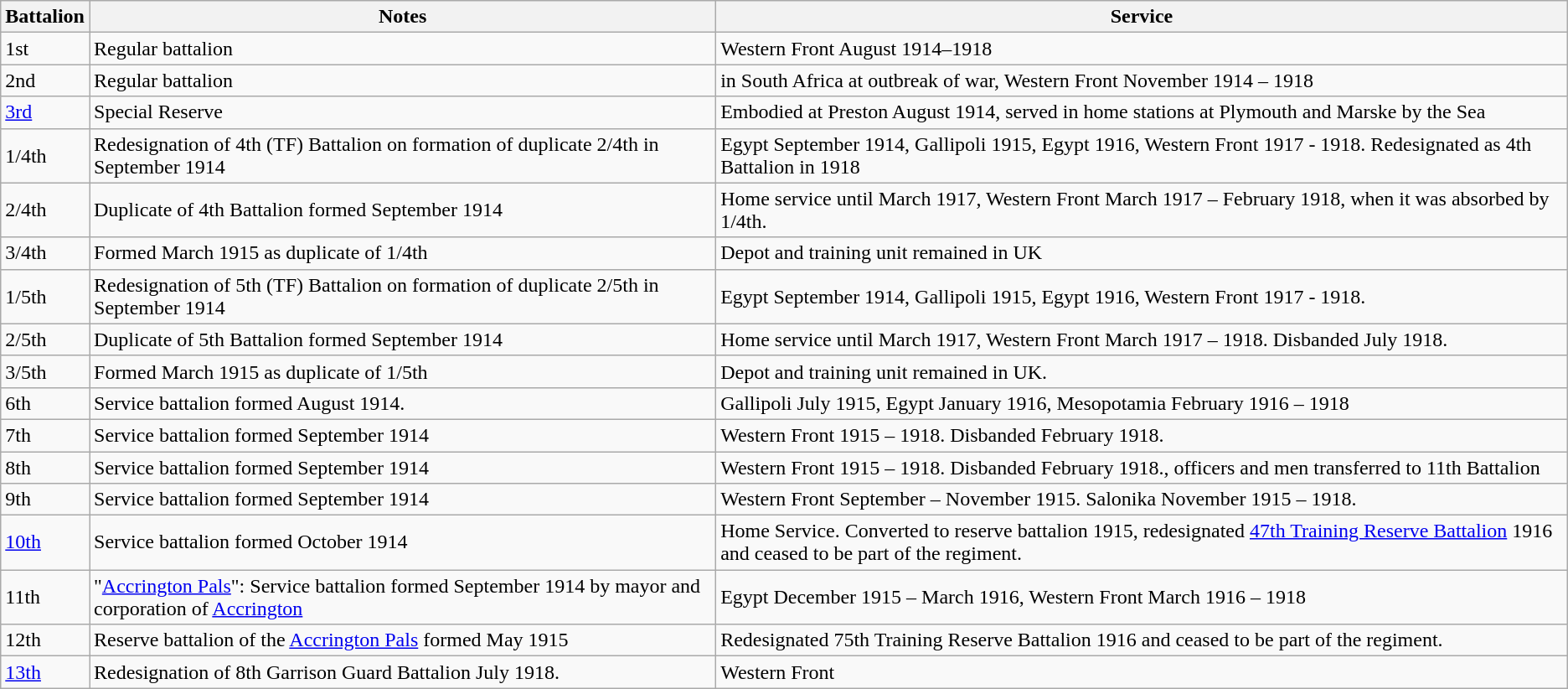<table class="wikitable">
<tr>
<th>Battalion</th>
<th>Notes</th>
<th>Service</th>
</tr>
<tr>
<td>1st</td>
<td>Regular battalion</td>
<td>Western Front August 1914–1918</td>
</tr>
<tr>
<td>2nd</td>
<td>Regular battalion</td>
<td>in South Africa at outbreak of war, Western Front November 1914 – 1918</td>
</tr>
<tr>
<td><a href='#'>3rd</a></td>
<td>Special Reserve</td>
<td>Embodied at Preston August 1914, served in home stations at Plymouth and Marske by the Sea</td>
</tr>
<tr>
<td>1/4th</td>
<td>Redesignation of 4th (TF) Battalion on formation of duplicate 2/4th in September 1914</td>
<td>Egypt September 1914, Gallipoli 1915, Egypt 1916, Western Front 1917 - 1918. Redesignated as 4th Battalion in 1918</td>
</tr>
<tr>
<td>2/4th</td>
<td>Duplicate of 4th Battalion formed September 1914</td>
<td>Home service until March 1917, Western Front March 1917 – February 1918, when it was absorbed by 1/4th.</td>
</tr>
<tr>
<td>3/4th</td>
<td>Formed March 1915 as duplicate of 1/4th</td>
<td>Depot and training unit remained in UK</td>
</tr>
<tr>
<td>1/5th</td>
<td>Redesignation of 5th (TF) Battalion on formation of duplicate 2/5th in September 1914</td>
<td>Egypt September 1914, Gallipoli 1915, Egypt 1916, Western Front 1917 - 1918.</td>
</tr>
<tr>
<td>2/5th</td>
<td>Duplicate of 5th Battalion formed September 1914</td>
<td>Home service until March 1917, Western Front March 1917 – 1918. Disbanded July 1918.</td>
</tr>
<tr>
<td>3/5th</td>
<td>Formed March 1915 as duplicate of 1/5th</td>
<td>Depot and training unit remained in UK.</td>
</tr>
<tr>
<td>6th</td>
<td>Service battalion formed August 1914.</td>
<td>Gallipoli July 1915, Egypt January 1916, Mesopotamia February 1916 – 1918</td>
</tr>
<tr>
<td>7th</td>
<td>Service battalion formed September 1914</td>
<td>Western Front 1915 – 1918. Disbanded February 1918.</td>
</tr>
<tr>
<td>8th</td>
<td>Service battalion formed September 1914</td>
<td>Western Front 1915 – 1918. Disbanded February 1918., officers and men transferred to 11th Battalion</td>
</tr>
<tr>
<td>9th</td>
<td>Service battalion formed September 1914</td>
<td>Western Front September – November 1915. Salonika November 1915 – 1918.</td>
</tr>
<tr>
<td><a href='#'>10th</a></td>
<td>Service battalion formed October 1914</td>
<td>Home Service. Converted to reserve battalion 1915, redesignated <a href='#'>47th Training Reserve Battalion</a> 1916 and ceased to be part of the regiment.</td>
</tr>
<tr>
<td>11th</td>
<td>"<a href='#'>Accrington Pals</a>": Service battalion formed September 1914 by mayor and corporation of <a href='#'>Accrington</a></td>
<td>Egypt December 1915 – March 1916, Western Front March 1916 – 1918</td>
</tr>
<tr>
<td>12th</td>
<td>Reserve battalion of the <a href='#'>Accrington Pals</a> formed May 1915</td>
<td>Redesignated 75th Training Reserve Battalion 1916 and ceased to be part of the regiment.</td>
</tr>
<tr>
<td><a href='#'>13th</a></td>
<td>Redesignation of 8th Garrison Guard Battalion July 1918.</td>
<td>Western Front</td>
</tr>
</table>
